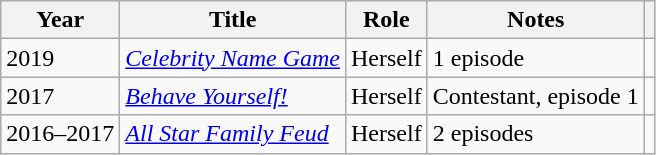<table class="wikitable">
<tr>
<th>Year</th>
<th>Title</th>
<th>Role</th>
<th>Notes</th>
<th></th>
</tr>
<tr>
<td>2019</td>
<td><em><a href='#'>Celebrity Name Game</a></em></td>
<td>Herself</td>
<td>1 episode</td>
<td></td>
</tr>
<tr>
<td>2017</td>
<td><em><a href='#'>Behave Yourself!</a></em></td>
<td>Herself</td>
<td>Contestant, episode 1</td>
<td></td>
</tr>
<tr>
<td>2016–2017</td>
<td><em><a href='#'>All Star Family Feud</a></em></td>
<td>Herself</td>
<td>2 episodes</td>
<td></td>
</tr>
</table>
